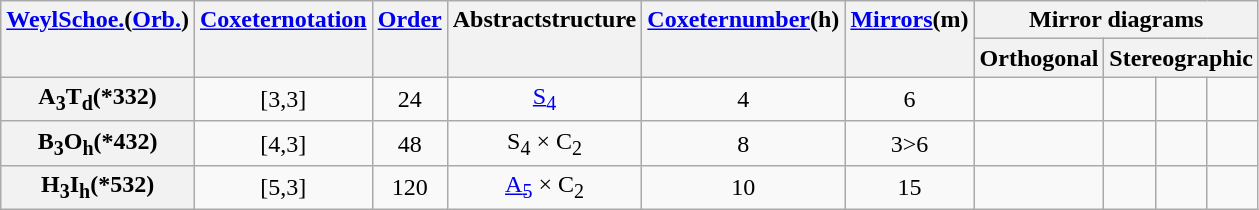<table class=wikitable>
<tr valign=top>
<th rowspan=2><a href='#'>Weyl</a><a href='#'>Schoe.</a>(<a href='#'>Orb.</a>)</th>
<th rowspan=2><a href='#'>Coxeternotation</a></th>
<th rowspan=2><a href='#'>Order</a></th>
<th rowspan=2>Abstractstructure</th>
<th rowspan=2><a href='#'>Coxeternumber</a>(h)</th>
<th rowspan=2><a href='#'>Mirrors</a>(m)</th>
<th colspan=4>Mirror diagrams</th>
</tr>
<tr>
<th>Orthogonal</th>
<th colspan=3>Stereographic</th>
</tr>
<tr align=center>
<th>A<sub>3</sub>T<sub>d</sub>(*332)</th>
<td>[3,3]</td>
<td>24</td>
<td><a href='#'>S<sub>4</sub></a></td>
<td>4</td>
<td>6</td>
<td></td>
<td></td>
<td></td>
<td></td>
</tr>
<tr align=center>
<th>B<sub>3</sub>O<sub>h</sub>(*432)</th>
<td>[4,3]</td>
<td>48</td>
<td>S<sub>4</sub> × C<sub>2</sub></td>
<td>8</td>
<td>3>6</td>
<td></td>
<td></td>
<td></td>
<td></td>
</tr>
<tr align=center>
<th>H<sub>3</sub>I<sub>h</sub>(*532)</th>
<td>[5,3]</td>
<td>120</td>
<td><a href='#'>A<sub>5</sub></a> × C<sub>2</sub></td>
<td>10</td>
<td>15</td>
<td></td>
<td></td>
<td></td>
<td></td>
</tr>
</table>
